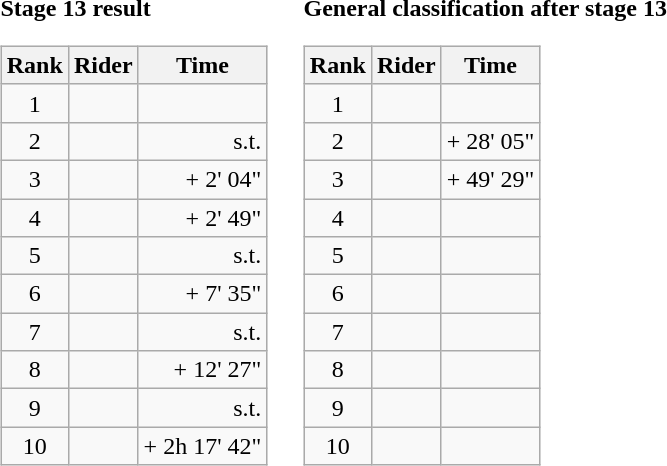<table>
<tr>
<td><strong>Stage 13 result</strong><br><table class="wikitable">
<tr>
<th scope="col">Rank</th>
<th scope="col">Rider</th>
<th scope="col">Time</th>
</tr>
<tr>
<td style="text-align:center;">1</td>
<td></td>
<td style="text-align:right;"></td>
</tr>
<tr>
<td style="text-align:center;">2</td>
<td></td>
<td style="text-align:right;">s.t.</td>
</tr>
<tr>
<td style="text-align:center;">3</td>
<td></td>
<td style="text-align:right;">+ 2' 04"</td>
</tr>
<tr>
<td style="text-align:center;">4</td>
<td></td>
<td style="text-align:right;">+ 2' 49"</td>
</tr>
<tr>
<td style="text-align:center;">5</td>
<td></td>
<td style="text-align:right;">s.t.</td>
</tr>
<tr>
<td style="text-align:center;">6</td>
<td></td>
<td style="text-align:right;">+ 7' 35"</td>
</tr>
<tr>
<td style="text-align:center;">7</td>
<td></td>
<td style="text-align:right;">s.t.</td>
</tr>
<tr>
<td style="text-align:center;">8</td>
<td></td>
<td style="text-align:right;">+ 12' 27"</td>
</tr>
<tr>
<td style="text-align:center;">9</td>
<td></td>
<td style="text-align:right;">s.t.</td>
</tr>
<tr>
<td style="text-align:center;">10</td>
<td></td>
<td style="text-align:right;">+ 2h 17' 42"</td>
</tr>
</table>
</td>
<td></td>
<td><strong>General classification after stage 13</strong><br><table class="wikitable">
<tr>
<th scope="col">Rank</th>
<th scope="col">Rider</th>
<th scope="col">Time</th>
</tr>
<tr>
<td style="text-align:center;">1</td>
<td></td>
<td style="text-align:right;"></td>
</tr>
<tr>
<td style="text-align:center;">2</td>
<td></td>
<td style="text-align:right;">+ 28' 05"</td>
</tr>
<tr>
<td style="text-align:center;">3</td>
<td></td>
<td style="text-align:right;">+ 49' 29"</td>
</tr>
<tr>
<td style="text-align:center;">4</td>
<td></td>
<td style="text-align:right;"></td>
</tr>
<tr>
<td style="text-align:center;">5</td>
<td></td>
<td style="text-align:right;"></td>
</tr>
<tr>
<td style="text-align:center;">6</td>
<td></td>
<td style="text-align:right;"></td>
</tr>
<tr>
<td style="text-align:center;">7</td>
<td></td>
<td style="text-align:right;"></td>
</tr>
<tr>
<td style="text-align:center;">8</td>
<td></td>
<td style="text-align:right;"></td>
</tr>
<tr>
<td style="text-align:center;">9</td>
<td></td>
<td style="text-align:right;"></td>
</tr>
<tr>
<td style="text-align:center;">10</td>
<td></td>
<td style="text-align:right;"></td>
</tr>
</table>
</td>
</tr>
</table>
